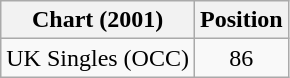<table class="wikitable">
<tr>
<th>Chart (2001)</th>
<th>Position</th>
</tr>
<tr>
<td>UK Singles (OCC)</td>
<td align="center">86</td>
</tr>
</table>
